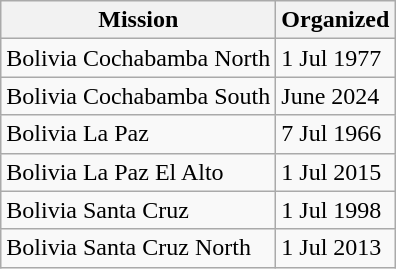<table class="wikitable sortable">
<tr>
<th>Mission</th>
<th data-sort-type=date>Organized</th>
</tr>
<tr>
<td>Bolivia Cochabamba North</td>
<td>1 Jul 1977</td>
</tr>
<tr>
<td>Bolivia Cochabamba South</td>
<td>June 2024</td>
</tr>
<tr>
<td>Bolivia La Paz</td>
<td>7 Jul 1966</td>
</tr>
<tr>
<td>Bolivia La Paz El Alto</td>
<td>1 Jul 2015</td>
</tr>
<tr>
<td>Bolivia Santa Cruz</td>
<td>1 Jul 1998</td>
</tr>
<tr>
<td>Bolivia Santa Cruz North</td>
<td>1 Jul 2013</td>
</tr>
</table>
